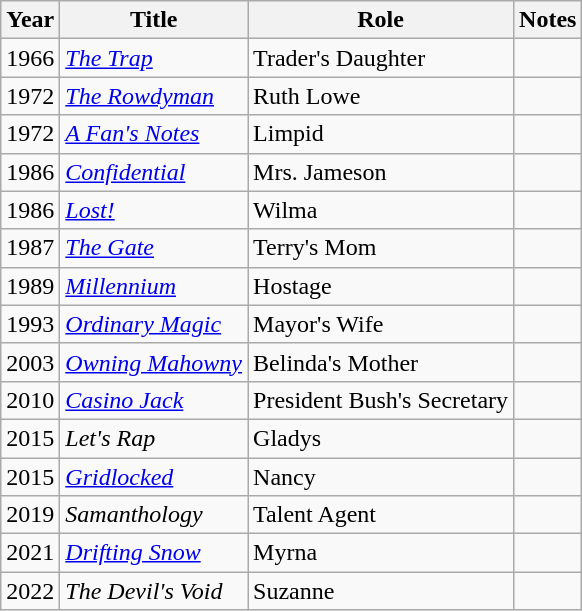<table class="wikitable sortable">
<tr>
<th>Year</th>
<th>Title</th>
<th>Role</th>
<th class="unsortable">Notes</th>
</tr>
<tr>
<td>1966</td>
<td data-sort-value="Trap, The"><a href='#'><em>The Trap</em></a></td>
<td>Trader's Daughter</td>
<td></td>
</tr>
<tr>
<td>1972</td>
<td data-sort-value="Rowdyman, The"><em><a href='#'>The Rowdyman</a></em></td>
<td>Ruth Lowe</td>
<td></td>
</tr>
<tr>
<td>1972</td>
<td data-sort-value="Fan's Notes, A"><a href='#'><em>A Fan's Notes</em></a></td>
<td>Limpid</td>
<td></td>
</tr>
<tr>
<td>1986</td>
<td><a href='#'><em>Confidential</em></a></td>
<td>Mrs. Jameson</td>
<td></td>
</tr>
<tr>
<td>1986</td>
<td><a href='#'><em>Lost!</em></a></td>
<td>Wilma</td>
<td></td>
</tr>
<tr>
<td>1987</td>
<td data-sort-value="Gate, The"><a href='#'><em>The Gate</em></a></td>
<td>Terry's Mom</td>
<td></td>
</tr>
<tr>
<td>1989</td>
<td><a href='#'><em>Millennium</em></a></td>
<td>Hostage</td>
<td></td>
</tr>
<tr>
<td>1993</td>
<td><em><a href='#'>Ordinary Magic</a></em></td>
<td>Mayor's Wife</td>
<td></td>
</tr>
<tr>
<td>2003</td>
<td><em><a href='#'>Owning Mahowny</a></em></td>
<td>Belinda's Mother</td>
<td></td>
</tr>
<tr>
<td>2010</td>
<td><em><a href='#'>Casino Jack</a></em></td>
<td>President Bush's Secretary</td>
<td></td>
</tr>
<tr>
<td>2015</td>
<td><em>Let's Rap</em></td>
<td>Gladys</td>
<td></td>
</tr>
<tr>
<td>2015</td>
<td><a href='#'><em>Gridlocked</em></a></td>
<td>Nancy</td>
<td></td>
</tr>
<tr>
<td>2019</td>
<td><em>Samanthology</em></td>
<td>Talent Agent</td>
<td></td>
</tr>
<tr>
<td>2021</td>
<td><em><a href='#'>Drifting Snow</a></em></td>
<td>Myrna</td>
<td></td>
</tr>
<tr>
<td>2022</td>
<td data-sort-value="Devil's Void, The"><em>The Devil's Void</em></td>
<td>Suzanne</td>
<td></td>
</tr>
</table>
